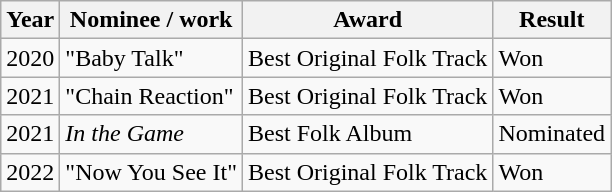<table class="wikitable">
<tr>
<th>Year</th>
<th>Nominee / work</th>
<th>Award</th>
<th>Result</th>
</tr>
<tr>
<td>2020</td>
<td>"Baby Talk"</td>
<td>Best Original Folk Track</td>
<td>Won</td>
</tr>
<tr>
<td>2021</td>
<td>"Chain Reaction"</td>
<td>Best Original Folk Track</td>
<td>Won</td>
</tr>
<tr>
<td>2021</td>
<td><em>In the Game</em></td>
<td>Best Folk Album</td>
<td>Nominated</td>
</tr>
<tr>
<td>2022</td>
<td>"Now You See It"</td>
<td>Best Original Folk Track</td>
<td>Won</td>
</tr>
</table>
